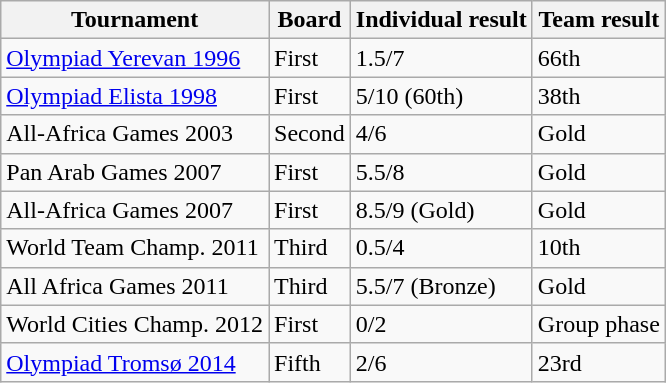<table class="wikitable" style="text-align: left;">
<tr>
<th>Tournament</th>
<th>Board</th>
<th>Individual result</th>
<th>Team result</th>
</tr>
<tr>
<td><a href='#'>Olympiad Yerevan 1996</a></td>
<td>First</td>
<td>1.5/7</td>
<td>66th</td>
</tr>
<tr>
<td><a href='#'>Olympiad Elista 1998</a></td>
<td>First</td>
<td>5/10 (60th)</td>
<td>38th</td>
</tr>
<tr>
<td>All-Africa Games 2003</td>
<td>Second</td>
<td>4/6</td>
<td>Gold</td>
</tr>
<tr>
<td>Pan Arab Games 2007</td>
<td>First</td>
<td>5.5/8</td>
<td>Gold</td>
</tr>
<tr>
<td>All-Africa Games 2007 </td>
<td>First</td>
<td>8.5/9 (Gold)</td>
<td>Gold</td>
</tr>
<tr>
<td>World Team Champ. 2011</td>
<td>Third</td>
<td>0.5/4</td>
<td>10th</td>
</tr>
<tr>
<td>All Africa Games 2011</td>
<td>Third</td>
<td>5.5/7 (Bronze)</td>
<td>Gold</td>
</tr>
<tr>
<td>World Cities Champ. 2012</td>
<td>First</td>
<td>0/2</td>
<td>Group phase</td>
</tr>
<tr>
<td><a href='#'>Olympiad Tromsø 2014</a></td>
<td>Fifth</td>
<td>2/6</td>
<td>23rd</td>
</tr>
</table>
